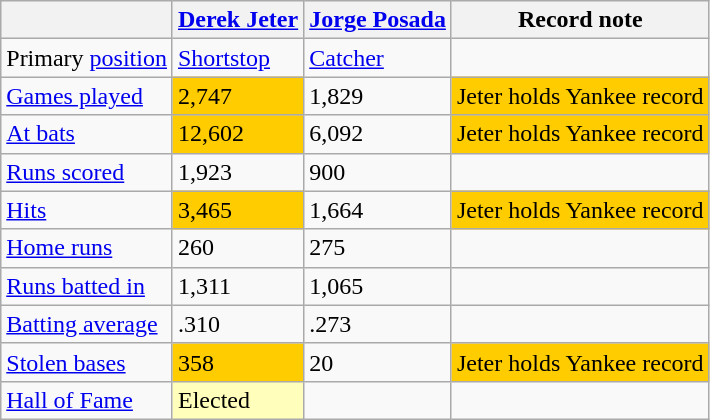<table class="wikitable">
<tr>
<th></th>
<th><a href='#'>Derek Jeter</a></th>
<th><a href='#'>Jorge Posada</a></th>
<th>Record note</th>
</tr>
<tr>
<td>Primary <a href='#'> position</a></td>
<td><a href='#'>Shortstop</a></td>
<td><a href='#'>Catcher</a></td>
<td></td>
</tr>
<tr>
<td><a href='#'>Games played</a></td>
<td style="background:#fc0;">2,747 </td>
<td>1,829 </td>
<td style="background:#fc0;">Jeter holds Yankee record</td>
</tr>
<tr>
<td><a href='#'>At bats</a></td>
<td style="background:#fc0;">12,602 </td>
<td>6,092</td>
<td style="background:#fc0;">Jeter holds Yankee record</td>
</tr>
<tr>
<td><a href='#'>Runs scored</a></td>
<td>1,923 </td>
<td>900</td>
<td></td>
</tr>
<tr>
<td><a href='#'>Hits</a></td>
<td style="background:#fc0;">3,465 </td>
<td>1,664</td>
<td style="background:#fc0;">Jeter holds Yankee record</td>
</tr>
<tr>
<td><a href='#'>Home runs</a></td>
<td>260 </td>
<td>275 </td>
<td></td>
</tr>
<tr>
<td><a href='#'>Runs batted in</a></td>
<td>1,311 </td>
<td>1,065</td>
<td></td>
</tr>
<tr>
<td><a href='#'>Batting average</a></td>
<td>.310 </td>
<td>.273</td>
<td></td>
</tr>
<tr>
<td><a href='#'>Stolen bases</a></td>
<td style="background:#fc0;">358 </td>
<td>20</td>
<td style="background:#fc0;">Jeter holds Yankee record</td>
</tr>
<tr>
<td><a href='#'>Hall of Fame</a></td>
<td style="background:#ffb;">Elected</td>
<td></td>
<td></td>
</tr>
</table>
